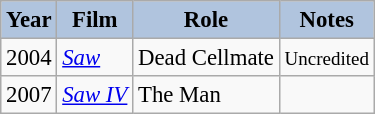<table class="wikitable" style="font-size:95%;">
<tr>
<th style="background:#B0C4DE;">Year</th>
<th style="background:#B0C4DE;">Film</th>
<th style="background:#B0C4DE;">Role</th>
<th style="background:#B0C4DE;">Notes</th>
</tr>
<tr>
<td>2004</td>
<td><em><a href='#'>Saw</a></em></td>
<td>Dead Cellmate</td>
<td><small>Uncredited</small></td>
</tr>
<tr>
<td>2007</td>
<td><em><a href='#'>Saw IV</a></em></td>
<td>The Man</td>
<td></td>
</tr>
</table>
